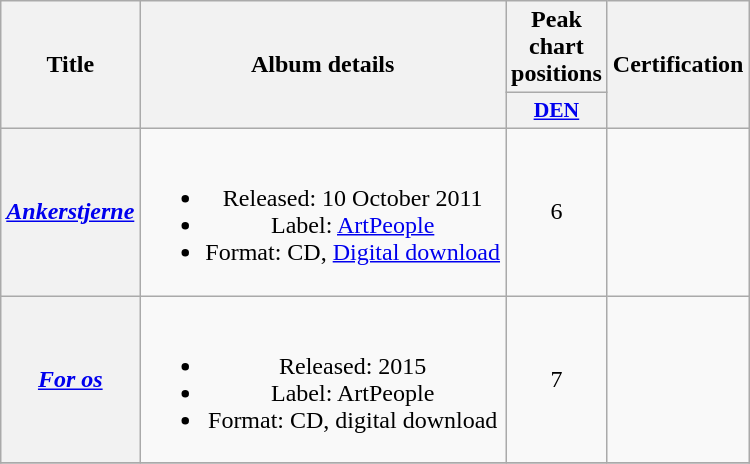<table class="wikitable plainrowheaders" style="text-align:center;" border="1">
<tr>
<th scope="col" rowspan="2">Title</th>
<th scope="col" rowspan="2">Album details</th>
<th scope="col" colspan="1">Peak chart positions</th>
<th scope="col" rowspan="2">Certification</th>
</tr>
<tr>
<th style="width:4em;font-size:90%"><a href='#'>DEN</a><br></th>
</tr>
<tr>
<th scope="row"><strong><em><a href='#'>Ankerstjerne</a></em></strong></th>
<td><br><ul><li>Released: 10 October 2011</li><li>Label: <a href='#'>ArtPeople</a></li><li>Format: CD, <a href='#'>Digital download</a></li></ul></td>
<td>6</td>
<td></td>
</tr>
<tr>
<th scope="row"><strong><em><a href='#'>For os</a></em></strong></th>
<td><br><ul><li>Released: 2015</li><li>Label: ArtPeople</li><li>Format: CD, digital download</li></ul></td>
<td>7</td>
<td></td>
</tr>
<tr>
</tr>
</table>
